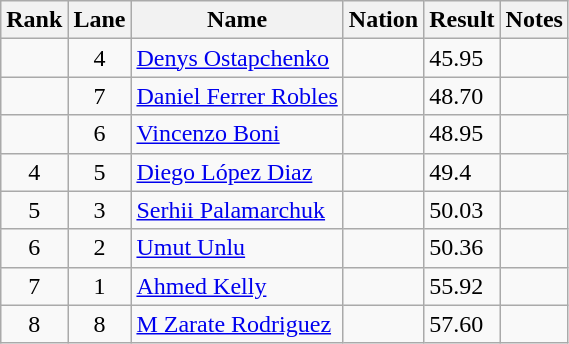<table class="wikitable sortable" style="text-align:left">
<tr>
<th>Rank</th>
<th>Lane</th>
<th>Name</th>
<th>Nation</th>
<th>Result</th>
<th>Notes</th>
</tr>
<tr>
<td align=center></td>
<td align=center>4</td>
<td><a href='#'>Denys Ostapchenko</a></td>
<td></td>
<td>45.95</td>
<td></td>
</tr>
<tr>
<td align=center></td>
<td align=center>7</td>
<td><a href='#'>Daniel Ferrer Robles </a></td>
<td></td>
<td>48.70</td>
<td></td>
</tr>
<tr>
<td align=center></td>
<td align=center>6</td>
<td><a href='#'>Vincenzo Boni</a></td>
<td></td>
<td>48.95</td>
<td></td>
</tr>
<tr>
<td align=center>4</td>
<td align=center>5</td>
<td><a href='#'>Diego López Diaz </a></td>
<td></td>
<td>49.4</td>
<td></td>
</tr>
<tr>
<td align=center>5</td>
<td align=center>3</td>
<td><a href='#'>Serhii Palamarchuk</a></td>
<td></td>
<td>50.03</td>
<td></td>
</tr>
<tr>
<td align=center>6</td>
<td align=center>2</td>
<td><a href='#'>Umut Unlu</a></td>
<td></td>
<td>50.36</td>
<td></td>
</tr>
<tr>
<td align=center>7</td>
<td align=center>1</td>
<td><a href='#'>Ahmed Kelly</a></td>
<td></td>
<td>55.92</td>
<td></td>
</tr>
<tr>
<td align=center>8</td>
<td align=center>8</td>
<td><a href='#'>M Zarate Rodriguez </a></td>
<td></td>
<td>57.60</td>
<td></td>
</tr>
</table>
